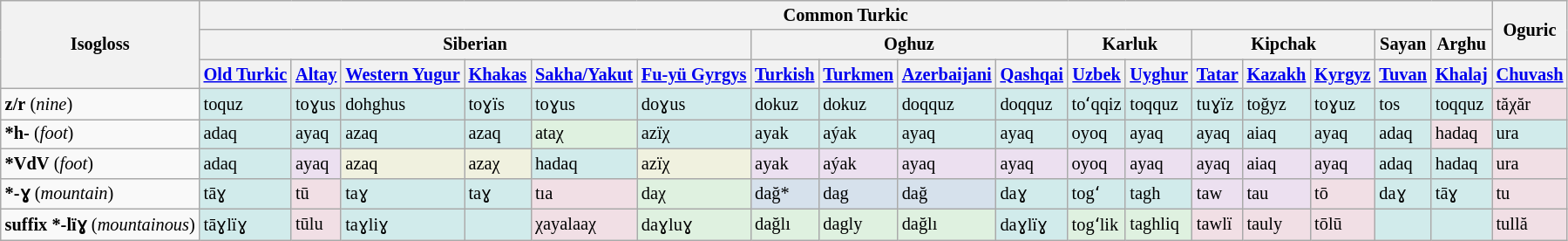<table class="wikitable" style="font-size: 85%">
<tr>
<th rowspan="3">Isogloss</th>
<th colspan="17">Common Turkic</th>
<th rowspan="2">Oguric</th>
</tr>
<tr>
<th colspan="6">Siberian</th>
<th colspan="4">Oghuz</th>
<th colspan="2">Karluk</th>
<th colspan="3">Kipchak</th>
<th>Sayan</th>
<th>Arghu</th>
</tr>
<tr>
<th><strong><a href='#'>Old Turkic</a></strong></th>
<th><strong><a href='#'>Altay</a></strong></th>
<th><strong><a href='#'>Western Yugur</a></strong></th>
<th><strong><a href='#'>Khakas</a></strong></th>
<th><strong><a href='#'>Sakha/Yakut</a></strong></th>
<th><strong><a href='#'>Fu-yü Gyrgys</a></strong></th>
<th><strong><a href='#'>Turkish</a></strong></th>
<th><strong><a href='#'>Turkmen</a></strong></th>
<th><strong><a href='#'>Azerbaijani</a></strong></th>
<th><a href='#'>Qashqai</a></th>
<th><strong><a href='#'>Uzbek</a></strong></th>
<th><strong><a href='#'>Uyghur</a></strong></th>
<th><strong><a href='#'>Tatar</a></strong></th>
<th><strong><a href='#'>Kazakh</a></strong></th>
<th><strong><a href='#'>Kyrgyz</a></strong></th>
<th><strong><a href='#'>Tuvan</a></strong></th>
<th><strong><a href='#'>Khalaj</a></strong></th>
<th><strong><a href='#'>Chuvash</a></strong></th>
</tr>
<tr>
<td><strong>z/r</strong> (<em>nine</em>)</td>
<td style="background-color: #d1ebeb">toquz</td>
<td style="background-color: #d1ebeb">toɣus</td>
<td style="background-color: #d1ebeb">dohghus</td>
<td style="background-color: #d1ebeb">toɣïs</td>
<td style="background-color: #d1ebeb">toɣus</td>
<td style="background-color: #d1ebeb">doɣus</td>
<td style="background-color: #d1ebeb">dokuz</td>
<td style="background-color: #d1ebeb">dokuz</td>
<td style="background-color: #d1ebeb">doqquz</td>
<td style="background-color: #d1ebeb">doqquz</td>
<td style="background-color: #d1ebeb">toʻqqiz</td>
<td style="background-color: #d1ebeb">toqquz</td>
<td style="background-color: #d1ebeb">tuɣïz</td>
<td style="background-color: #d1ebeb">toğyz</td>
<td style="background-color: #d1ebeb">toɣuz</td>
<td style="background-color: #d1ebeb">tos</td>
<td style="background-color: #d1ebeb">toqquz</td>
<td style="background-color: #f1dfe5">tăχăr</td>
</tr>
<tr>
<td><strong>*h-</strong> (<em>foot</em>)</td>
<td style="background-color: #d1ebeb">adaq</td>
<td style="background-color: #d1ebeb">ayaq</td>
<td style="background-color: #d1ebeb">azaq</td>
<td style="background-color: #d1ebeb">azaq</td>
<td style="background-color: #dff1e0">ataχ</td>
<td style="background-color: #d1ebeb">azïχ</td>
<td style="background-color: #d1ebeb">ayak</td>
<td style="background-color: #d1ebeb">aýak</td>
<td style="background-color: #d1ebeb">ayaq</td>
<td style="background-color: #d1ebeb">ayaq</td>
<td style="background-color: #d1ebeb">oyoq</td>
<td style="background-color: #d1ebeb">ayaq</td>
<td style="background-color: #d1ebeb">ayaq</td>
<td style="background-color: #d1ebeb">aiaq</td>
<td style="background-color: #d1ebeb">ayaq</td>
<td style="background-color: #d1ebeb">adaq</td>
<td style="background-color: #f1dfe5">hadaq</td>
<td style="background-color: #d1ebeb">ura</td>
</tr>
<tr>
<td><strong>*VdV</strong> (<em>foot</em>)</td>
<td style="background-color: #d1ebeb">adaq</td>
<td style="background-color: #ece0f0">ayaq</td>
<td style="background-color: #f0f1df">azaq</td>
<td style="background-color: #f0f1df">azaχ</td>
<td style="background-color: #d1ebeb">hadaq</td>
<td style="background-color: #f0f1df">azïχ</td>
<td style="background-color: #ece0f0">ayak</td>
<td style="background-color: #ece0f0">aýak</td>
<td style="background-color: #ece0f0">ayaq</td>
<td style="background-color: #ece0f0">ayaq</td>
<td style="background-color: #ece0f0">oyoq</td>
<td style="background-color: #ece0f0">ayaq</td>
<td style="background-color: #ece0f0">ayaq</td>
<td style="background-color: #ece0f0">aiaq</td>
<td style="background-color: #ece0f0">ayaq</td>
<td style="background-color: #d1ebeb">adaq</td>
<td style="background-color: #d1ebeb">hadaq</td>
<td style="background-color: #f1dfe5">ura</td>
</tr>
<tr>
<td><strong>*-ɣ</strong> (<em>mountain</em>)</td>
<td style="background-color: #d1ebeb">tāɣ</td>
<td style="background-color: #f1dfe5">tū</td>
<td style="background-color: #d1ebeb">taɣ</td>
<td style="background-color: #d1ebeb">taɣ</td>
<td style="background-color: #f1dfe5">tıa</td>
<td style="background-color: #dff1e0">daχ</td>
<td style="background-color: #d6e1ec">dağ*</td>
<td style="background-color: #d6e1ec">dag</td>
<td style="background-color: #d6e1ec">dağ</td>
<td style="background-color: #d1ebeb">daɣ</td>
<td style="background-color: #d1ebeb">togʻ</td>
<td style="background-color: #d1ebeb">tagh</td>
<td style="background-color: #ece0f0">taw</td>
<td style="background-color: #ece0f0">tau</td>
<td style="background-color: #f1dfe5">tō</td>
<td style="background-color: #d1ebeb">daɣ</td>
<td style="background-color: #d1ebeb">tāɣ</td>
<td style="background-color: #f1dfe5">tu</td>
</tr>
<tr>
<td><strong>suffix *-lïɣ</strong> (<em>mountainous</em>)</td>
<td style="background-color: #d1ebeb">tāɣlïɣ</td>
<td style="background-color: #f1dfe5">tūlu</td>
<td style="background-color: #d1ebeb">taɣliɣ</td>
<td style="background-color: #d1ebeb"></td>
<td style="background-color: #f1dfe5">χayalaaχ</td>
<td style="background-color: #dff1e0">daɣluɣ</td>
<td style="background-color: #dff1e0">dağlı</td>
<td style="background-color: #dff1e0">dagly</td>
<td style="background-color: #dff1e0">dağlı</td>
<td style="background-color: #d1ebeb">daɣlïɣ</td>
<td style="background-color: #dff1e0">togʻlik</td>
<td style="background-color: #dff1e0">taghliq</td>
<td style="background-color: #f1dfe5">tawlï</td>
<td style="background-color: #f1dfe5">tauly</td>
<td style="background-color: #f1dfe5">tōlū</td>
<td style="background-color: #d1ebeb"></td>
<td style="background-color: #d1ebeb"></td>
<td style="background-color: #f1dfe5">tullă</td>
</tr>
</table>
